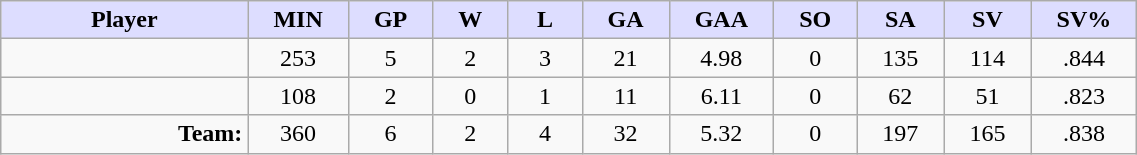<table style="width:60%;" class="wikitable sortable">
<tr>
<th style="background:#ddf; width:10%;">Player</th>
<th style="width:3%; background:#ddf;" title="Minutes played">MIN</th>
<th style="width:3%; background:#ddf;" title="Games played in">GP</th>
<th style="width:3%; background:#ddf;" title="Games played in">W</th>
<th style="width:3%; background:#ddf;" title="Games played in">L</th>
<th style="width:3%; background:#ddf;" title="Goals against">GA</th>
<th style="width:3%; background:#ddf;" title="Goals against average">GAA</th>
<th style="width:3%; background:#ddf;" title="Shut-outs">SO</th>
<th style="width:3%; background:#ddf;" title="Shots against">SA</th>
<th style="width:3%; background:#ddf;" title="Shots saved">SV</th>
<th style="width:3%; background:#ddf;" title="Save percentage">SV%</th>
</tr>
<tr style="text-align:center;">
<td style="text-align:right;"></td>
<td>253</td>
<td>5</td>
<td>2</td>
<td>3</td>
<td>21</td>
<td>4.98</td>
<td>0</td>
<td>135</td>
<td>114</td>
<td>.844</td>
</tr>
<tr style="text-align:center;">
<td style="text-align:right;"></td>
<td>108</td>
<td>2</td>
<td>0</td>
<td>1</td>
<td>11</td>
<td>6.11</td>
<td>0</td>
<td>62</td>
<td>51</td>
<td>.823</td>
</tr>
<tr style="text-align:center;">
<td style="text-align:right;"><strong>Team:</strong></td>
<td>360</td>
<td>6</td>
<td>2</td>
<td>4</td>
<td>32</td>
<td>5.32</td>
<td>0</td>
<td>197</td>
<td>165</td>
<td>.838</td>
</tr>
</table>
